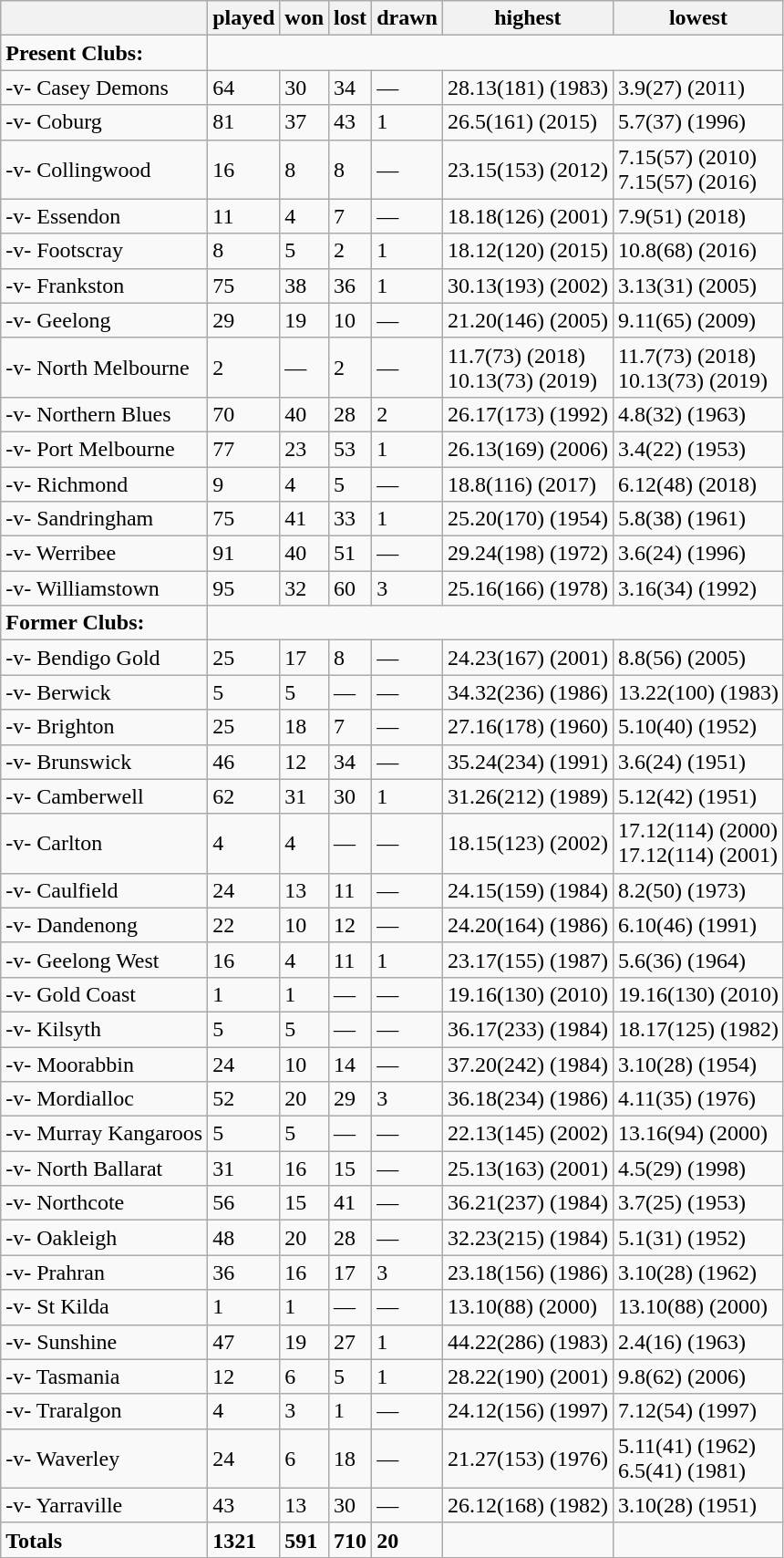<table class="wikitable">
<tr>
<th></th>
<th>played</th>
<th>won</th>
<th>lost</th>
<th>drawn</th>
<th>highest</th>
<th>lowest</th>
</tr>
<tr>
<td><strong>Present Clubs:</strong></td>
</tr>
<tr>
<td>-v- Casey Demons</td>
<td>64</td>
<td>30</td>
<td>34</td>
<td>—</td>
<td>28.13(181) (1983)</td>
<td>3.9(27) (2011)</td>
</tr>
<tr>
<td>-v- Coburg</td>
<td>81</td>
<td>37</td>
<td>43</td>
<td>1</td>
<td>26.5(161) (2015)</td>
<td>5.7(37) (1996)</td>
</tr>
<tr>
<td>-v- Collingwood</td>
<td>16</td>
<td>8</td>
<td>8</td>
<td>—</td>
<td>23.15(153) (2012)</td>
<td>7.15(57) (2010)<br>7.15(57) (2016)</td>
</tr>
<tr>
<td>-v- Essendon</td>
<td>11</td>
<td>4</td>
<td>7</td>
<td>—</td>
<td>18.18(126) (2001)</td>
<td>7.9(51) (2018)</td>
</tr>
<tr>
<td>-v- Footscray</td>
<td>8</td>
<td>5</td>
<td>2</td>
<td>1</td>
<td>18.12(120) (2015)</td>
<td>10.8(68) (2016)</td>
</tr>
<tr>
<td>-v- Frankston</td>
<td>75</td>
<td>38</td>
<td>36</td>
<td>1</td>
<td>30.13(193) (2002)</td>
<td>3.13(31) (2005)</td>
</tr>
<tr>
<td>-v- Geelong</td>
<td>29</td>
<td>19</td>
<td>10</td>
<td>—</td>
<td>21.20(146) (2005)</td>
<td>9.11(65) (2009)</td>
</tr>
<tr>
<td>-v- North Melbourne</td>
<td>2</td>
<td>—</td>
<td>2</td>
<td>—</td>
<td>11.7(73) (2018)<br>10.13(73) (2019)</td>
<td>11.7(73) (2018)<br>10.13(73) (2019)</td>
</tr>
<tr>
<td>-v- Northern Blues</td>
<td>70</td>
<td>40</td>
<td>28</td>
<td>2</td>
<td>26.17(173) (1992)</td>
<td>4.8(32) (1963)</td>
</tr>
<tr>
<td>-v- Port Melbourne</td>
<td>77</td>
<td>23</td>
<td>53</td>
<td>1</td>
<td>26.13(169) (2006)</td>
<td>3.4(22) (1953)</td>
</tr>
<tr>
<td>-v- Richmond</td>
<td>9</td>
<td>4</td>
<td>5</td>
<td>—</td>
<td>18.8(116) (2017)</td>
<td>6.12(48) (2018)</td>
</tr>
<tr>
<td>-v- Sandringham</td>
<td>75</td>
<td>41</td>
<td>33</td>
<td>1</td>
<td>25.20(170) (1954)</td>
<td>5.8(38) (1961)</td>
</tr>
<tr>
<td>-v- Werribee</td>
<td>91</td>
<td>40</td>
<td>51</td>
<td>—</td>
<td>29.24(198) (1972)</td>
<td>3.6(24) (1996)</td>
</tr>
<tr>
<td>-v- Williamstown</td>
<td>95</td>
<td>32</td>
<td>60</td>
<td>3</td>
<td>25.16(166) (1978)</td>
<td>3.16(34) (1992)</td>
</tr>
<tr>
<td><strong>Former Clubs:</strong></td>
</tr>
<tr>
<td>-v- Bendigo Gold</td>
<td>25</td>
<td>17</td>
<td>8</td>
<td>—</td>
<td>24.23(167) (2001)</td>
<td>8.8(56) (2005)</td>
</tr>
<tr>
<td>-v- Berwick</td>
<td>5</td>
<td>5</td>
<td>—</td>
<td>—</td>
<td>34.32(236) (1986)</td>
<td>13.22(100) (1983)</td>
</tr>
<tr>
<td>-v- Brighton</td>
<td>25</td>
<td>18</td>
<td>7</td>
<td>—</td>
<td>27.16(178) (1960)</td>
<td>5.10(40) (1952)</td>
</tr>
<tr>
<td>-v- Brunswick</td>
<td>46</td>
<td>12</td>
<td>34</td>
<td>—</td>
<td>35.24(234) (1991)</td>
<td>3.6(24) (1951)</td>
</tr>
<tr>
<td>-v- Camberwell</td>
<td>62</td>
<td>31</td>
<td>30</td>
<td>1</td>
<td>31.26(212) (1989)</td>
<td>5.12(42) (1951)</td>
</tr>
<tr>
<td>-v- Carlton</td>
<td>4</td>
<td>4</td>
<td>—</td>
<td>—</td>
<td>18.15(123) (2002)</td>
<td>17.12(114) (2000)<br>17.12(114) (2001)</td>
</tr>
<tr>
<td>-v- Caulfield</td>
<td>24</td>
<td>13</td>
<td>11</td>
<td>—</td>
<td>24.15(159) (1984)</td>
<td>8.2(50) (1973)</td>
</tr>
<tr>
<td>-v- Dandenong</td>
<td>22</td>
<td>10</td>
<td>12</td>
<td>—</td>
<td>24.20(164) (1986)</td>
<td>6.10(46) (1991)</td>
</tr>
<tr>
<td>-v- Geelong West</td>
<td>16</td>
<td>4</td>
<td>11</td>
<td>1</td>
<td>23.17(155) (1987)</td>
<td>5.6(36) (1964)</td>
</tr>
<tr>
<td>-v- Gold Coast</td>
<td>1</td>
<td>1</td>
<td>—</td>
<td>—</td>
<td>19.16(130) (2010)</td>
<td>19.16(130) (2010)</td>
</tr>
<tr>
<td>-v- Kilsyth</td>
<td>5</td>
<td>5</td>
<td>—</td>
<td>—</td>
<td>36.17(233) (1984)</td>
<td>18.17(125) (1982)</td>
</tr>
<tr>
<td>-v- Moorabbin</td>
<td>24</td>
<td>10</td>
<td>14</td>
<td>—</td>
<td>37.20(242) (1984)</td>
<td>3.10(28) (1954)</td>
</tr>
<tr>
<td>-v- Mordialloc</td>
<td>52</td>
<td>20</td>
<td>29</td>
<td>3</td>
<td>36.18(234) (1986)</td>
<td>4.11(35) (1976)</td>
</tr>
<tr>
<td>-v- Murray Kangaroos</td>
<td>5</td>
<td>5</td>
<td>—</td>
<td>—</td>
<td>22.13(145) (2002)</td>
<td>13.16(94) (2000)</td>
</tr>
<tr>
<td>-v- North Ballarat</td>
<td>31</td>
<td>16</td>
<td>15</td>
<td>—</td>
<td>25.13(163) (2001)</td>
<td>4.5(29) (1998)</td>
</tr>
<tr>
<td>-v- Northcote</td>
<td>56</td>
<td>15</td>
<td>41</td>
<td>—</td>
<td>36.21(237) (1984)</td>
<td>3.7(25) (1953)</td>
</tr>
<tr>
<td>-v- Oakleigh</td>
<td>48</td>
<td>20</td>
<td>28</td>
<td>—</td>
<td>32.23(215) (1984)</td>
<td>5.1(31) (1952)</td>
</tr>
<tr>
<td>-v- Prahran</td>
<td>36</td>
<td>16</td>
<td>17</td>
<td>3</td>
<td>23.18(156) (1986)</td>
<td>3.10(28) (1962)</td>
</tr>
<tr>
<td>-v- St Kilda</td>
<td>1</td>
<td>1</td>
<td>—</td>
<td>—</td>
<td>13.10(88) (2000)</td>
<td>13.10(88) (2000)</td>
</tr>
<tr>
<td>-v- Sunshine</td>
<td>47</td>
<td>19</td>
<td>27</td>
<td>1</td>
<td>44.22(286) (1983)</td>
<td>2.4(16) (1963)</td>
</tr>
<tr>
<td>-v- Tasmania</td>
<td>12</td>
<td>6</td>
<td>5</td>
<td>1</td>
<td>28.22(190) (2001)</td>
<td>9.8(62) (2006)</td>
</tr>
<tr>
<td>-v- Traralgon</td>
<td>4</td>
<td>3</td>
<td>1</td>
<td>—</td>
<td>24.12(156) (1997)</td>
<td>7.12(54) (1997)</td>
</tr>
<tr>
<td>-v- Waverley</td>
<td>24</td>
<td>6</td>
<td>18</td>
<td>—</td>
<td>21.27(153) (1976)</td>
<td>5.11(41) (1962)<br>6.5(41) (1981)</td>
</tr>
<tr>
<td>-v- Yarraville</td>
<td>43</td>
<td>13</td>
<td>30</td>
<td>—</td>
<td>26.12(168) (1982)</td>
<td>3.10(28) (1951)</td>
</tr>
<tr>
<td><strong>Totals</strong></td>
<td><strong>1321</strong></td>
<td><strong>591</strong></td>
<td><strong>710</strong></td>
<td><strong>20</strong></td>
<td></td>
<td></td>
</tr>
</table>
